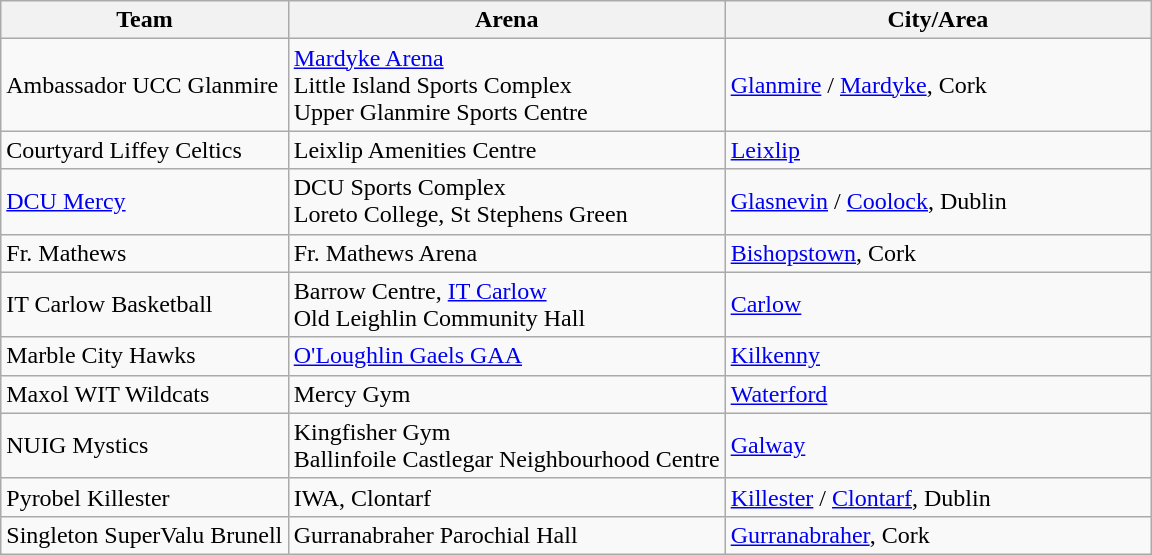<table class="wikitable">
<tr>
<th width=25%>Team</th>
<th width=38%>Arena</th>
<th width=37%>City/Area</th>
</tr>
<tr>
<td>Ambassador UCC Glanmire</td>
<td><a href='#'>Mardyke Arena</a><br>Little Island Sports Complex<br>Upper Glanmire Sports Centre</td>
<td><a href='#'>Glanmire</a> / <a href='#'>Mardyke</a>, Cork</td>
</tr>
<tr>
<td>Courtyard Liffey Celtics</td>
<td>Leixlip Amenities Centre</td>
<td><a href='#'>Leixlip</a></td>
</tr>
<tr>
<td><a href='#'>DCU Mercy</a></td>
<td>DCU Sports Complex<br>Loreto College, St Stephens Green</td>
<td><a href='#'>Glasnevin</a> / <a href='#'>Coolock</a>, Dublin</td>
</tr>
<tr>
<td>Fr. Mathews</td>
<td>Fr. Mathews Arena</td>
<td><a href='#'>Bishopstown</a>, Cork</td>
</tr>
<tr>
<td>IT Carlow Basketball</td>
<td>Barrow Centre, <a href='#'>IT Carlow</a><br>Old Leighlin Community Hall</td>
<td><a href='#'>Carlow</a></td>
</tr>
<tr>
<td>Marble City Hawks</td>
<td><a href='#'>O'Loughlin Gaels GAA</a></td>
<td><a href='#'>Kilkenny</a></td>
</tr>
<tr>
<td>Maxol WIT Wildcats</td>
<td>Mercy Gym</td>
<td><a href='#'>Waterford</a></td>
</tr>
<tr>
<td>NUIG Mystics</td>
<td>Kingfisher Gym<br>Ballinfoile Castlegar Neighbourhood Centre</td>
<td><a href='#'>Galway</a></td>
</tr>
<tr>
<td>Pyrobel Killester</td>
<td>IWA, Clontarf</td>
<td><a href='#'>Killester</a> / <a href='#'>Clontarf</a>, Dublin</td>
</tr>
<tr>
<td>Singleton SuperValu Brunell</td>
<td>Gurranabraher Parochial Hall</td>
<td><a href='#'>Gurranabraher</a>, Cork</td>
</tr>
</table>
